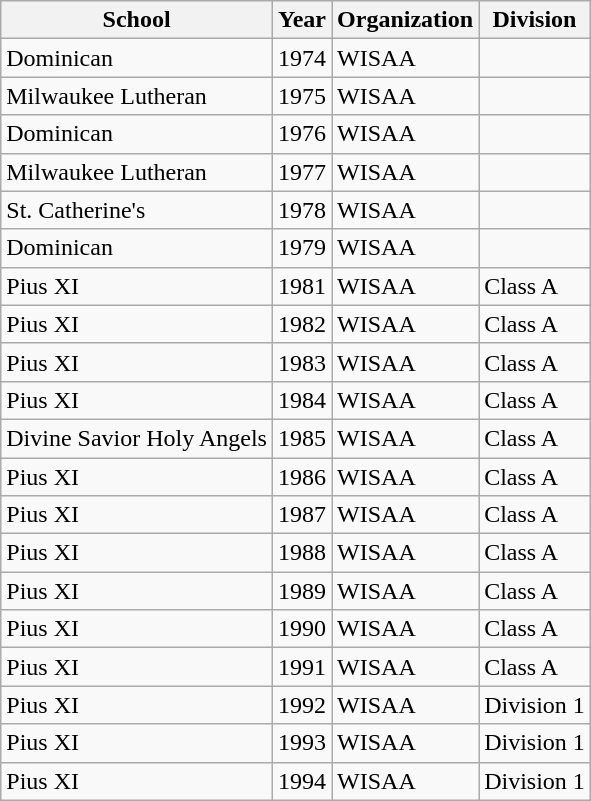<table class="wikitable">
<tr>
<th>School</th>
<th>Year</th>
<th>Organization</th>
<th>Division</th>
</tr>
<tr>
<td>Dominican</td>
<td>1974</td>
<td>WISAA</td>
<td></td>
</tr>
<tr>
<td>Milwaukee Lutheran</td>
<td>1975</td>
<td>WISAA</td>
<td></td>
</tr>
<tr>
<td>Dominican</td>
<td>1976</td>
<td>WISAA</td>
<td></td>
</tr>
<tr>
<td>Milwaukee Lutheran</td>
<td>1977</td>
<td>WISAA</td>
<td></td>
</tr>
<tr>
<td>St. Catherine's</td>
<td>1978</td>
<td>WISAA</td>
<td></td>
</tr>
<tr>
<td>Dominican</td>
<td>1979</td>
<td>WISAA</td>
<td></td>
</tr>
<tr>
<td>Pius XI</td>
<td>1981</td>
<td>WISAA</td>
<td>Class A</td>
</tr>
<tr>
<td>Pius XI</td>
<td>1982</td>
<td>WISAA</td>
<td>Class A</td>
</tr>
<tr>
<td>Pius XI</td>
<td>1983</td>
<td>WISAA</td>
<td>Class A</td>
</tr>
<tr>
<td>Pius XI</td>
<td>1984</td>
<td>WISAA</td>
<td>Class A</td>
</tr>
<tr>
<td>Divine Savior Holy Angels</td>
<td>1985</td>
<td>WISAA</td>
<td>Class A</td>
</tr>
<tr>
<td>Pius XI</td>
<td>1986</td>
<td>WISAA</td>
<td>Class A</td>
</tr>
<tr>
<td>Pius XI</td>
<td>1987</td>
<td>WISAA</td>
<td>Class A</td>
</tr>
<tr>
<td>Pius XI</td>
<td>1988</td>
<td>WISAA</td>
<td>Class A</td>
</tr>
<tr>
<td>Pius XI</td>
<td>1989</td>
<td>WISAA</td>
<td>Class A</td>
</tr>
<tr>
<td>Pius XI</td>
<td>1990</td>
<td>WISAA</td>
<td>Class A</td>
</tr>
<tr>
<td>Pius XI</td>
<td>1991</td>
<td>WISAA</td>
<td>Class A</td>
</tr>
<tr>
<td>Pius XI</td>
<td>1992</td>
<td>WISAA</td>
<td>Division 1</td>
</tr>
<tr>
<td>Pius XI</td>
<td>1993</td>
<td>WISAA</td>
<td>Division 1</td>
</tr>
<tr>
<td>Pius XI</td>
<td>1994</td>
<td>WISAA</td>
<td>Division 1</td>
</tr>
</table>
